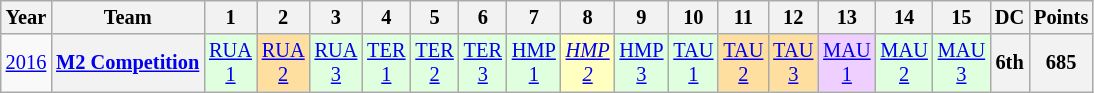<table class="wikitable" style="text-align:center; font-size:85%">
<tr>
<th>Year</th>
<th>Team</th>
<th>1</th>
<th>2</th>
<th>3</th>
<th>4</th>
<th>5</th>
<th>6</th>
<th>7</th>
<th>8</th>
<th>9</th>
<th>10</th>
<th>11</th>
<th>12</th>
<th>13</th>
<th>14</th>
<th>15</th>
<th>DC</th>
<th>Points</th>
</tr>
<tr>
<td><a href='#'>2016</a></td>
<th nowrap><a href='#'>M2 Competition</a></th>
<td style="background:#DFFFDF;"><a href='#'>RUA<br>1</a><br></td>
<td style="background:#FFDF9F;"><a href='#'>RUA<br>2</a><br></td>
<td style="background:#DFFFDF;"><a href='#'>RUA<br>3</a><br></td>
<td style="background:#DFFFDF;"><a href='#'>TER<br>1</a><br></td>
<td style="background:#DFFFDF;"><a href='#'>TER<br>2</a><br></td>
<td style="background:#DFFFDF;"><a href='#'>TER<br>3</a><br></td>
<td style="background:#DFFFDF;"><a href='#'>HMP<br>1</a><br></td>
<td style="background:#FFFFBF;"><em><a href='#'>HMP<br>2</a></em><br></td>
<td style="background:#DFFFDF;"><a href='#'>HMP<br>3</a><br></td>
<td style="background:#DFFFDF;"><a href='#'>TAU<br>1</a><br></td>
<td style="background:#FFDF9F;"><a href='#'>TAU<br>2</a><br></td>
<td style="background:#FFDF9F;"><a href='#'>TAU<br>3</a><br></td>
<td style="background:#EFCFFF;"><a href='#'>MAU<br>1</a><br></td>
<td style="background:#DFFFDF;"><a href='#'>MAU<br>2</a><br></td>
<td style="background:#DFFFDF;"><a href='#'>MAU<br>3</a><br></td>
<th>6th</th>
<th>685</th>
</tr>
</table>
